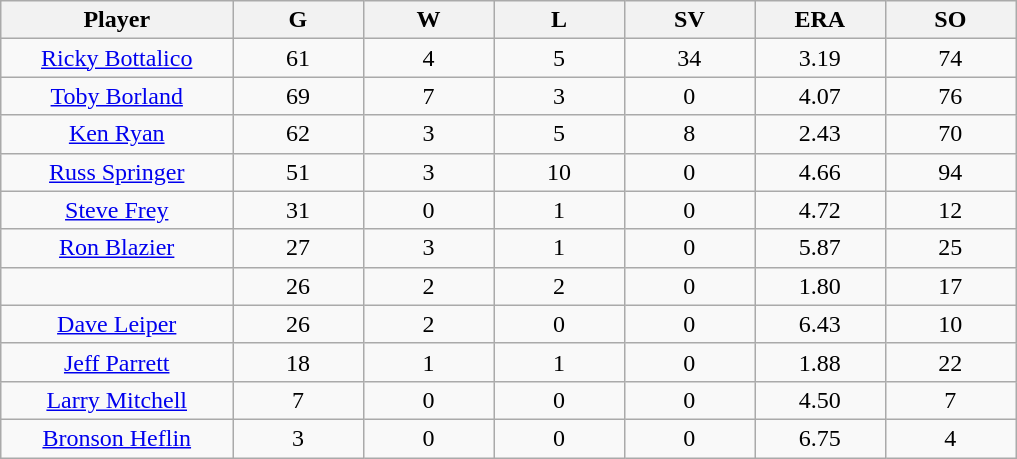<table class="wikitable sortable">
<tr>
<th bgcolor="#DDDDFF" width="16%">Player</th>
<th bgcolor="#DDDDFF" width="9%">G</th>
<th bgcolor="#DDDDFF" width="9%">W</th>
<th bgcolor="#DDDDFF" width="9%">L</th>
<th bgcolor="#DDDDFF" width="9%">SV</th>
<th bgcolor="#DDDDFF" width="9%">ERA</th>
<th bgcolor="#DDDDFF" width="9%">SO</th>
</tr>
<tr align="center">
<td><a href='#'>Ricky Bottalico</a></td>
<td>61</td>
<td>4</td>
<td>5</td>
<td>34</td>
<td>3.19</td>
<td>74</td>
</tr>
<tr align=center>
<td><a href='#'>Toby Borland</a></td>
<td>69</td>
<td>7</td>
<td>3</td>
<td>0</td>
<td>4.07</td>
<td>76</td>
</tr>
<tr align=center>
<td><a href='#'>Ken Ryan</a></td>
<td>62</td>
<td>3</td>
<td>5</td>
<td>8</td>
<td>2.43</td>
<td>70</td>
</tr>
<tr align=center>
<td><a href='#'>Russ Springer</a></td>
<td>51</td>
<td>3</td>
<td>10</td>
<td>0</td>
<td>4.66</td>
<td>94</td>
</tr>
<tr align=center>
<td><a href='#'>Steve Frey</a></td>
<td>31</td>
<td>0</td>
<td>1</td>
<td>0</td>
<td>4.72</td>
<td>12</td>
</tr>
<tr align=center>
<td><a href='#'>Ron Blazier</a></td>
<td>27</td>
<td>3</td>
<td>1</td>
<td>0</td>
<td>5.87</td>
<td>25</td>
</tr>
<tr align=center>
<td></td>
<td>26</td>
<td>2</td>
<td>2</td>
<td>0</td>
<td>1.80</td>
<td>17</td>
</tr>
<tr align="center">
<td><a href='#'>Dave Leiper</a></td>
<td>26</td>
<td>2</td>
<td>0</td>
<td>0</td>
<td>6.43</td>
<td>10</td>
</tr>
<tr align=center>
<td><a href='#'>Jeff Parrett</a></td>
<td>18</td>
<td>1</td>
<td>1</td>
<td>0</td>
<td>1.88</td>
<td>22</td>
</tr>
<tr align=center>
<td><a href='#'>Larry Mitchell</a></td>
<td>7</td>
<td>0</td>
<td>0</td>
<td>0</td>
<td>4.50</td>
<td>7</td>
</tr>
<tr align=center>
<td><a href='#'>Bronson Heflin</a></td>
<td>3</td>
<td>0</td>
<td>0</td>
<td>0</td>
<td>6.75</td>
<td>4</td>
</tr>
</table>
